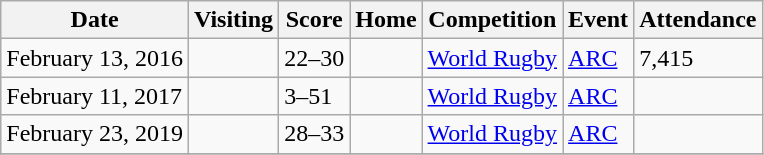<table class="wikitable">
<tr>
<th>Date</th>
<th>Visiting</th>
<th>Score</th>
<th>Home</th>
<th>Competition</th>
<th>Event</th>
<th>Attendance</th>
</tr>
<tr>
<td>February 13, 2016</td>
<td></td>
<td>22–30</td>
<td><strong></strong></td>
<td><a href='#'>World Rugby</a></td>
<td><a href='#'>ARC</a></td>
<td>7,415</td>
</tr>
<tr>
<td>February 11, 2017</td>
<td></td>
<td>3–51</td>
<td><strong></strong></td>
<td><a href='#'>World Rugby</a></td>
<td><a href='#'>ARC</a></td>
<td></td>
</tr>
<tr>
<td>February 23, 2019</td>
<td></td>
<td>28–33</td>
<td><strong></strong></td>
<td><a href='#'>World Rugby</a></td>
<td><a href='#'>ARC</a></td>
<td></td>
</tr>
<tr>
</tr>
</table>
